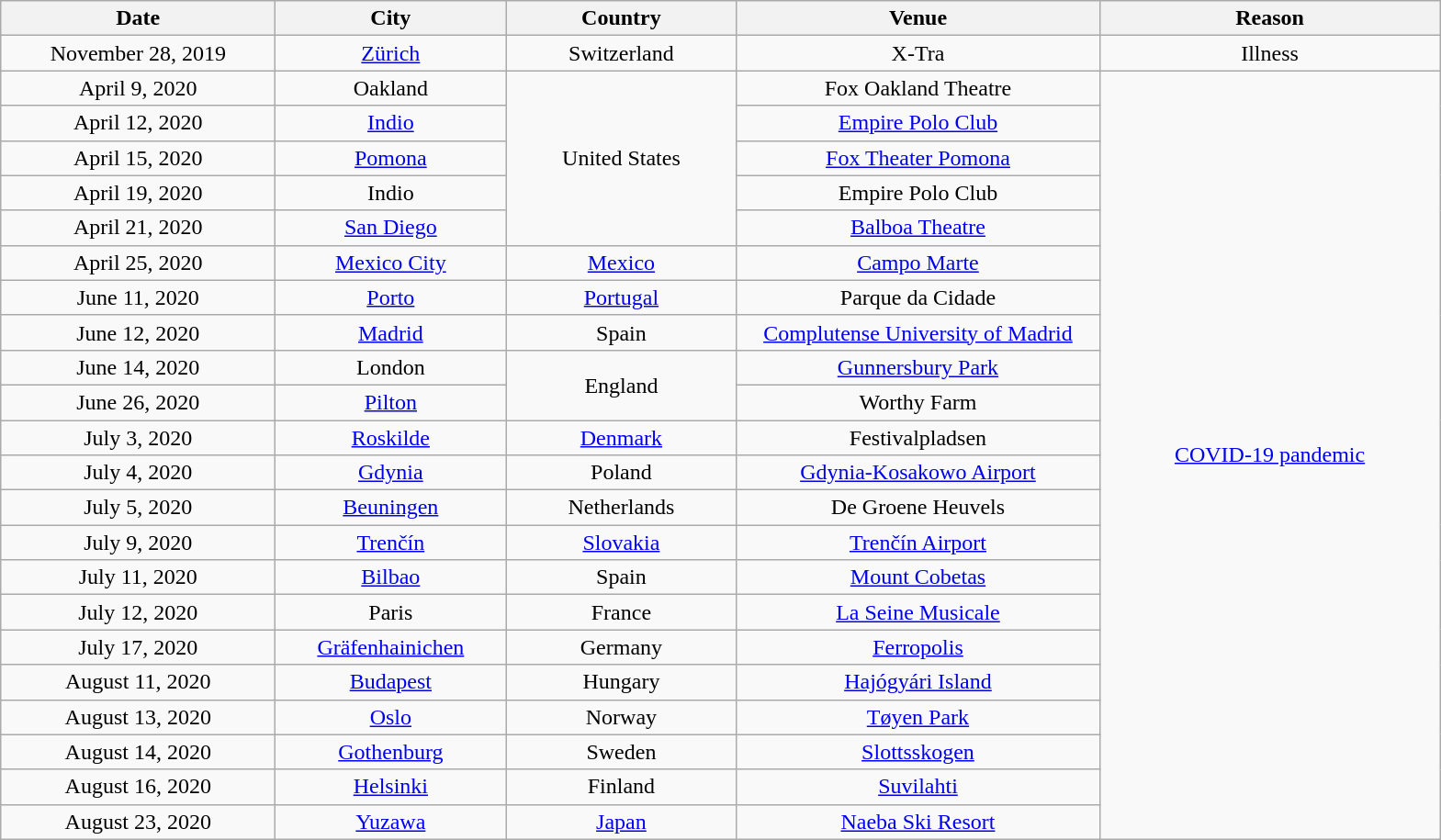<table class="wikitable plainrowheaders" style="text-align:center;">
<tr>
<th scope="col" style="width:12em;">Date</th>
<th scope="col" style="width:10em;">City</th>
<th scope="col" style="width:10em;">Country</th>
<th scope="col" style="width:16em;">Venue</th>
<th scope="col" style="width:15em;">Reason</th>
</tr>
<tr>
<td>November 28, 2019</td>
<td><a href='#'>Zürich</a></td>
<td>Switzerland</td>
<td>X-Tra</td>
<td>Illness</td>
</tr>
<tr>
<td>April 9, 2020</td>
<td>Oakland</td>
<td rowspan="5">United States</td>
<td>Fox Oakland Theatre</td>
<td rowspan="22"><a href='#'>COVID-19 pandemic</a></td>
</tr>
<tr>
<td>April 12, 2020</td>
<td><a href='#'>Indio</a></td>
<td><a href='#'>Empire Polo Club</a></td>
</tr>
<tr>
<td>April 15, 2020</td>
<td><a href='#'>Pomona</a></td>
<td><a href='#'>Fox Theater Pomona</a></td>
</tr>
<tr>
<td>April 19, 2020</td>
<td>Indio</td>
<td>Empire Polo Club</td>
</tr>
<tr>
<td>April 21, 2020</td>
<td><a href='#'>San Diego</a></td>
<td><a href='#'>Balboa Theatre</a></td>
</tr>
<tr>
<td>April 25, 2020</td>
<td><a href='#'>Mexico City</a></td>
<td><a href='#'>Mexico</a></td>
<td><a href='#'>Campo Marte</a></td>
</tr>
<tr>
<td>June 11, 2020</td>
<td><a href='#'>Porto</a></td>
<td><a href='#'>Portugal</a></td>
<td>Parque da Cidade</td>
</tr>
<tr>
<td>June 12, 2020</td>
<td><a href='#'>Madrid</a></td>
<td>Spain</td>
<td><a href='#'>Complutense University of Madrid</a></td>
</tr>
<tr>
<td>June 14, 2020</td>
<td>London</td>
<td rowspan="2">England</td>
<td><a href='#'>Gunnersbury Park</a></td>
</tr>
<tr>
<td>June 26, 2020</td>
<td><a href='#'>Pilton</a></td>
<td>Worthy Farm</td>
</tr>
<tr>
<td>July 3, 2020</td>
<td><a href='#'>Roskilde</a></td>
<td><a href='#'>Denmark</a></td>
<td>Festivalpladsen</td>
</tr>
<tr>
<td>July 4, 2020</td>
<td><a href='#'>Gdynia</a></td>
<td>Poland</td>
<td><a href='#'>Gdynia-Kosakowo Airport</a></td>
</tr>
<tr>
<td>July 5, 2020</td>
<td><a href='#'>Beuningen</a></td>
<td>Netherlands</td>
<td>De Groene Heuvels</td>
</tr>
<tr>
<td>July 9, 2020</td>
<td><a href='#'>Trenčín</a></td>
<td><a href='#'>Slovakia</a></td>
<td><a href='#'>Trenčín Airport</a></td>
</tr>
<tr>
<td>July 11, 2020</td>
<td><a href='#'>Bilbao</a></td>
<td>Spain</td>
<td><a href='#'>Mount Cobetas</a></td>
</tr>
<tr>
<td>July 12, 2020</td>
<td>Paris</td>
<td>France</td>
<td><a href='#'>La Seine Musicale</a></td>
</tr>
<tr>
<td>July 17, 2020</td>
<td><a href='#'>Gräfenhainichen</a></td>
<td>Germany</td>
<td><a href='#'>Ferropolis</a></td>
</tr>
<tr>
<td>August 11, 2020</td>
<td><a href='#'>Budapest</a></td>
<td>Hungary</td>
<td><a href='#'>Hajógyári Island</a></td>
</tr>
<tr>
<td>August 13, 2020</td>
<td><a href='#'>Oslo</a></td>
<td>Norway</td>
<td><a href='#'>Tøyen Park</a></td>
</tr>
<tr>
<td>August 14, 2020</td>
<td><a href='#'>Gothenburg</a></td>
<td>Sweden</td>
<td><a href='#'>Slottsskogen</a></td>
</tr>
<tr>
<td>August 16, 2020</td>
<td><a href='#'>Helsinki</a></td>
<td>Finland</td>
<td><a href='#'>Suvilahti</a></td>
</tr>
<tr>
<td>August 23, 2020</td>
<td><a href='#'>Yuzawa</a></td>
<td><a href='#'>Japan</a></td>
<td><a href='#'>Naeba Ski Resort</a></td>
</tr>
</table>
